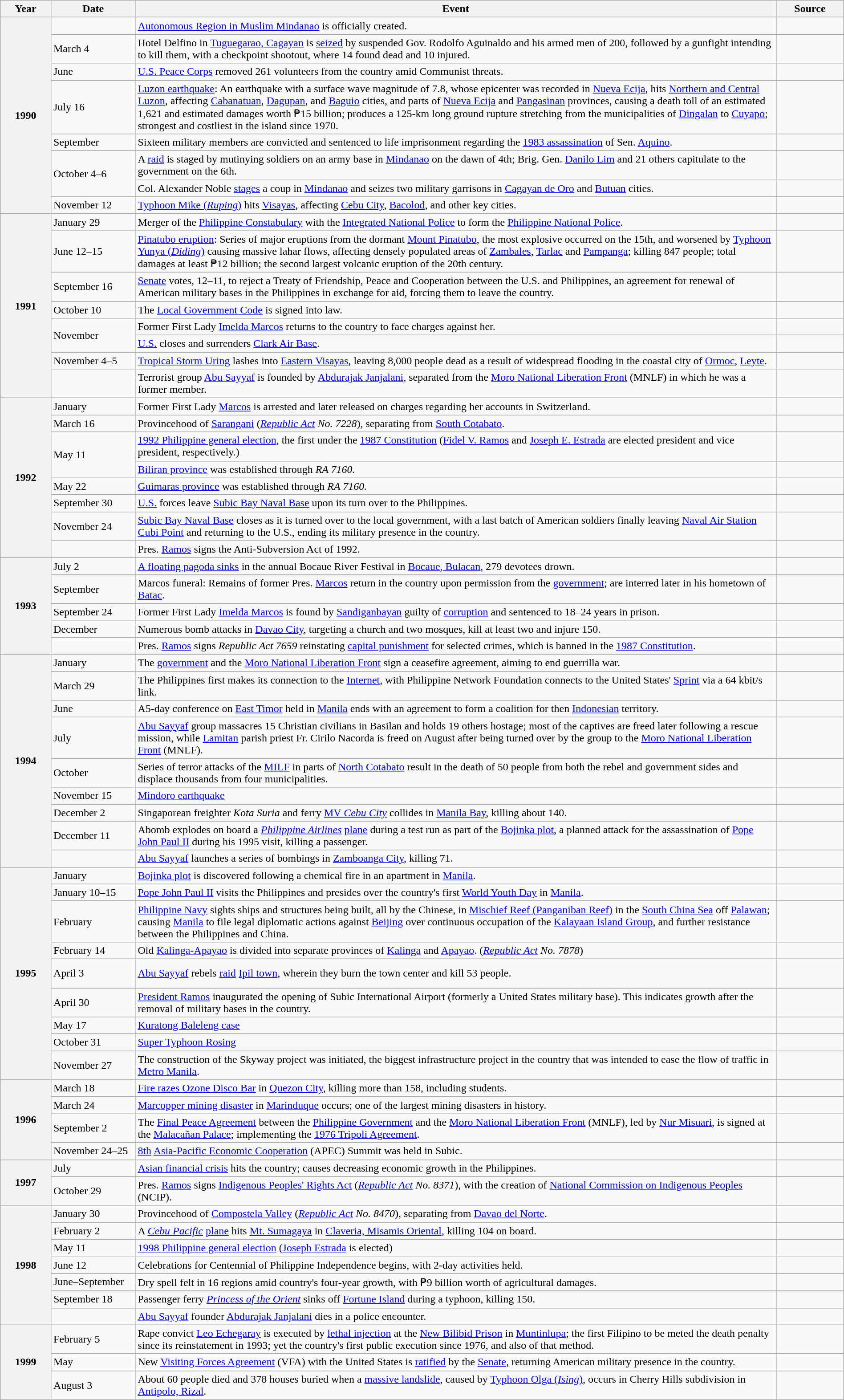<table class="wikitable toptextcells" style="width:100%;">
<tr>
<th scope="col" style="width:6%;">Year</th>
<th scope="col" style="width:10%;">Date</th>
<th scope="col">Event</th>
<th scope="col" style="width:8%;">Source</th>
</tr>
<tr>
<th scope="row" rowspan="8">1990</th>
<td></td>
<td><a href='#'>Autonomous Region in Muslim Mindanao</a> is officially created.</td>
<td></td>
</tr>
<tr>
<td>March 4</td>
<td>Hotel Delfino in <a href='#'>Tuguegarao, Cagayan</a> is <a href='#'>seized</a> by suspended Gov. Rodolfo Aguinaldo and his armed men of 200, followed by a gunfight intending to kill them, with a checkpoint shootout, where 14 found dead and 10 injured.</td>
<td></td>
</tr>
<tr>
<td>June</td>
<td><a href='#'>U.S. Peace Corps</a> removed 261 volunteers from the country amid Communist threats.</td>
<td></td>
</tr>
<tr>
<td>July 16</td>
<td><a href='#'>Luzon earthquake</a>: An earthquake with a surface wave magnitude of 7.8, whose epicenter was recorded in <a href='#'>Nueva Ecija</a>, hits <a href='#'>Northern and Central Luzon</a>, affecting <a href='#'>Cabanatuan</a>, <a href='#'>Dagupan</a>, and <a href='#'>Baguio</a> cities, and parts of <a href='#'>Nueva Ecija</a> and <a href='#'>Pangasinan</a> provinces, causing a death toll of an estimated 1,621 and estimated damages worth ₱15 billion; produces a 125-km long ground rupture stretching from the municipalities of <a href='#'>Dingalan</a> to <a href='#'>Cuyapo</a>; strongest and costliest in the island since 1970.</td>
<td></td>
</tr>
<tr>
<td>September</td>
<td>Sixteen military members are convicted and sentenced to life imprisonment regarding the <a href='#'>1983 assassination</a> of Sen. <a href='#'>Aquino</a>.</td>
<td></td>
</tr>
<tr>
<td rowspan="2">October 4–6</td>
<td>A <a href='#'>raid</a> is staged by mutinying soldiers on an army base in <a href='#'>Mindanao</a> on the dawn of 4th; Brig. Gen. <a href='#'>Danilo Lim</a> and 21 others capitulate to the government on the 6th.</td>
<td></td>
</tr>
<tr>
<td>Col. Alexander Noble <a href='#'>stages</a> a coup in <a href='#'>Mindanao</a> and seizes two military garrisons in <a href='#'>Cagayan de Oro</a> and <a href='#'>Butuan</a> cities.</td>
<td><br></td>
</tr>
<tr>
<td>November 12</td>
<td><a href='#'>Typhoon Mike (<em>Ruping</em>)</a> hits <a href='#'>Visayas</a>, affecting <a href='#'>Cebu City</a>, <a href='#'>Bacolod</a>, and other key cities.</td>
<td><br></td>
</tr>
<tr>
<th scope="row" rowspan="8">1991</th>
<td>January 29</td>
<td>Merger of the <a href='#'>Philippine Constabulary</a> with the <a href='#'>Integrated National Police</a> to form the <a href='#'>Philippine National Police</a>.</td>
<td></td>
</tr>
<tr>
<td>June 12–15</td>
<td><a href='#'>Pinatubo eruption</a>: Series of major eruptions from the dormant <a href='#'>Mount Pinatubo</a>, the most explosive occurred on the 15th, and worsened by <a href='#'>Typhoon Yunya (<em>Diding</em>)</a> causing massive lahar flows, affecting densely populated areas of <a href='#'>Zambales</a>, <a href='#'>Tarlac</a> and <a href='#'>Pampanga</a>; killing 847 people; total damages at least ₱12 billion; the second largest volcanic eruption of the 20th century.</td>
<td></td>
</tr>
<tr>
<td>September 16</td>
<td><a href='#'>Senate</a> votes, 12–11, to reject a Treaty of Friendship, Peace and Cooperation between the U.S. and Philippines, an agreement for renewal of American military bases in the Philippines in exchange for aid, forcing them to leave the country.</td>
<td></td>
</tr>
<tr>
<td>October 10</td>
<td>The <a href='#'>Local Government Code</a> is signed into law.</td>
<td></td>
</tr>
<tr>
<td rowspan="2">November</td>
<td>Former First Lady <a href='#'>Imelda Marcos</a> returns to the country to face charges against her.</td>
<td></td>
</tr>
<tr>
<td><a href='#'>U.S.</a> closes and surrenders <a href='#'>Clark Air Base</a>.</td>
<td></td>
</tr>
<tr>
<td>November 4–5</td>
<td><a href='#'>Tropical Storm Uring</a> lashes into <a href='#'>Eastern Visayas</a>, leaving 8,000 people dead as a result of widespread flooding in the coastal city of <a href='#'>Ormoc</a>, <a href='#'>Leyte</a>.</td>
<td></td>
</tr>
<tr>
<td></td>
<td>Terrorist group <a href='#'>Abu Sayyaf</a> is founded by <a href='#'>Abdurajak Janjalani</a>, separated from the <a href='#'>Moro National Liberation Front</a> (MNLF) in which he was a former member.</td>
<td></td>
</tr>
<tr>
<th scope="row" rowspan="8">1992</th>
<td>January</td>
<td>Former First Lady <a href='#'>Marcos</a> is arrested and later released on charges regarding her accounts in Switzerland.</td>
<td></td>
</tr>
<tr>
<td>March 16</td>
<td>Provincehood of <a href='#'>Sarangani</a> (<a href='#'><em>Republic Act</em></a> <em>No. 7228</em>), separating from <a href='#'>South Cotabato</a>.</td>
<td></td>
</tr>
<tr>
<td rowspan="2">May 11</td>
<td><a href='#'>1992 Philippine general election</a>, the first under the <a href='#'>1987 Constitution</a> (<a href='#'>Fidel V. Ramos</a> and <a href='#'>Joseph E. Estrada</a> are elected president and vice president, respectively.)</td>
<td></td>
</tr>
<tr>
<td><a href='#'>Biliran province</a> was established through <em>RA 7160.</em></td>
<td></td>
</tr>
<tr>
<td>May 22</td>
<td><a href='#'>Guimaras province</a> was established through <em>RA 7160.</em></td>
<td></td>
</tr>
<tr>
<td>September 30</td>
<td><a href='#'>U.S.</a> forces leave <a href='#'>Subic Bay Naval Base</a> upon its turn over to the Philippines.</td>
<td></td>
</tr>
<tr>
<td>November 24</td>
<td><a href='#'>Subic Bay Naval Base</a> closes as it is turned over to the local government, with a last batch of American soldiers finally leaving <a href='#'>Naval Air Station Cubi Point</a> and returning to the U.S., ending its military presence in the country.</td>
<td></td>
</tr>
<tr>
<td></td>
<td>Pres. <a href='#'>Ramos</a> signs the Anti-Subversion Act of 1992.</td>
<td></td>
</tr>
<tr>
<th scope="row" rowspan="5">1993</th>
<td>July 2</td>
<td><a href='#'>A floating pagoda sinks</a> in the annual Bocaue River Festival in <a href='#'>Bocaue, Bulacan</a>, 279 devotees drown.</td>
<td></td>
</tr>
<tr>
<td>September</td>
<td>Marcos funeral: Remains of former Pres. <a href='#'>Marcos</a> return in the country upon permission from the <a href='#'>government</a>; are interred later in his hometown of <a href='#'>Batac</a>.</td>
<td></td>
</tr>
<tr>
<td>September 24</td>
<td>Former First Lady <a href='#'>Imelda Marcos</a> is found by <a href='#'>Sandiganbayan</a> guilty of <a href='#'>corruption</a> and sentenced to 18–24 years in prison.</td>
<td></td>
</tr>
<tr>
<td>December</td>
<td>Numerous bomb attacks in <a href='#'>Davao City</a>, targeting a church and two mosques, kill at least two and injure 150.</td>
<td></td>
</tr>
<tr>
<td></td>
<td>Pres. <a href='#'>Ramos</a> signs <em>Republic Act 7659</em> reinstating <a href='#'>capital punishment</a> for selected crimes, which is banned in the <a href='#'>1987 Constitution</a>.</td>
<td></td>
</tr>
<tr>
<th scope="row" rowspan="9">1994</th>
<td>January</td>
<td>The <a href='#'>government</a> and the <a href='#'>Moro National Liberation Front</a> sign a ceasefire agreement, aiming to end guerrilla war.</td>
<td></td>
</tr>
<tr>
<td>March 29</td>
<td>The Philippines first makes its connection to the <a href='#'>Internet</a>, with Philippine Network Foundation connects to the United States' <a href='#'>Sprint</a> via a 64 kbit/s link.</td>
<td></td>
</tr>
<tr>
<td>June</td>
<td>A5-day conference on <a href='#'>East Timor</a> held in <a href='#'>Manila</a> ends with an agreement to form a coalition for then <a href='#'>Indonesian</a> territory.</td>
<td></td>
</tr>
<tr>
<td>July</td>
<td><a href='#'>Abu Sayyaf</a> group massacres 15 Christian civilians in Basilan and holds 19 others hostage; most of the captives are freed later following a rescue mission, while <a href='#'>Lamitan</a> parish priest Fr. Cirilo Nacorda is freed on August after being turned over by the group to the <a href='#'>Moro National Liberation Front</a> (MNLF).</td>
<td></td>
</tr>
<tr>
<td>October</td>
<td>Series of terror attacks of the <a href='#'>MILF</a> in parts of <a href='#'>North Cotabato</a> result in the death of 50 people from both the rebel and government sides and displace thousands from four municipalities.</td>
<td></td>
</tr>
<tr>
<td>November 15</td>
<td><a href='#'>Mindoro earthquake</a></td>
<td></td>
</tr>
<tr>
<td>December 2</td>
<td>Singaporean freighter <em>Kota Suria</em> and ferry <a href='#'>MV <em>Cebu City</em></a> collides in <a href='#'>Manila Bay</a>, killing about 140.</td>
<td></td>
</tr>
<tr>
<td>December 11</td>
<td>Abomb explodes on board a <em><a href='#'>Philippine Airlines</a></em> <a href='#'>plane</a> during a test run as part of the <a href='#'>Bojinka plot</a>, a planned attack for the assassination of <a href='#'>Pope John Paul II</a> during his 1995 visit, killing a passenger.</td>
<td></td>
</tr>
<tr>
<td></td>
<td><a href='#'>Abu Sayyaf</a> launches a series of bombings in <a href='#'>Zamboanga City</a>, killing 71.</td>
<td></td>
</tr>
<tr>
<th scope="row" rowspan="9">1995</th>
<td>January</td>
<td><a href='#'>Bojinka plot</a> is discovered following a chemical fire in an apartment in <a href='#'>Manila</a>.</td>
<td></td>
</tr>
<tr>
<td>January 10–15</td>
<td><a href='#'>Pope John Paul II</a> visits the Philippines and presides over the country's first <a href='#'>World Youth Day</a> in <a href='#'>Manila</a>.</td>
<td><br></td>
</tr>
<tr>
<td>February</td>
<td><a href='#'>Philippine Navy</a> sights ships and structures being built, all by the Chinese, in <a href='#'>Mischief Reef (Panganiban Reef)</a> in the <a href='#'>South China Sea</a> off <a href='#'>Palawan</a>; causing <a href='#'>Manila</a> to file legal diplomatic actions against <a href='#'>Beijing</a> over continuous occupation of the <a href='#'>Kalayaan Island Group</a>, and further resistance between the Philippines and China.</td>
<td></td>
</tr>
<tr>
<td>February 14</td>
<td>Old <a href='#'>Kalinga-Apayao</a> is divided into separate provinces of <a href='#'>Kalinga</a> and <a href='#'>Apayao</a>. (<em><a href='#'>Republic Act</a> No. 7878</em>)</td>
<td></td>
</tr>
<tr>
<td>April 3</td>
<td><a href='#'>Abu Sayyaf</a> rebels <a href='#'>raid</a> <a href='#'>Ipil town</a>, wherein they burn the town center and kill 53 people.</td>
<td><br><br></td>
</tr>
<tr>
<td>April 30</td>
<td><a href='#'>President Ramos</a> inaugurated the opening of Subic International Airport (formerly a United States military base). This indicates growth after the removal of military bases in the country.</td>
<td></td>
</tr>
<tr>
<td>May 17</td>
<td><a href='#'>Kuratong Baleleng case</a></td>
<td></td>
</tr>
<tr>
<td>October 31</td>
<td><a href='#'>Super Typhoon Rosing</a></td>
<td></td>
</tr>
<tr>
<td>November 27</td>
<td>The construction of the Skyway project was initiated, the biggest infrastructure project in the country that was intended to ease the flow of traffic in <a href='#'>Metro Manila</a>.</td>
<td></td>
</tr>
<tr>
<th scope="row" rowspan="4">1996</th>
<td>March 18</td>
<td><a href='#'>Fire razes Ozone Disco Bar</a> in <a href='#'>Quezon City</a>, killing more than 158, including students.</td>
<td></td>
</tr>
<tr>
<td>March 24</td>
<td><a href='#'>Marcopper mining disaster</a> in <a href='#'>Marinduque</a> occurs; one of the largest mining disasters in history.</td>
<td></td>
</tr>
<tr>
<td>September 2</td>
<td>The <a href='#'>Final Peace Agreement</a> between the <a href='#'>Philippine Government</a> and the <a href='#'>Moro National Liberation Front</a> (MNLF), led by <a href='#'>Nur Misuari</a>, is signed at the <a href='#'>Malacañan Palace</a>; implementing the <a href='#'>1976 Tripoli Agreement</a>.</td>
<td></td>
</tr>
<tr>
<td>November 24–25</td>
<td><a href='#'>8th</a> <a href='#'>Asia-Pacific Economic Cooperation</a> (APEC) Summit was held in Subic.</td>
<td><br></td>
</tr>
<tr>
<th scope="row" rowspan="2">1997</th>
<td>July</td>
<td><a href='#'>Asian financial crisis</a> hits the country; causes decreasing economic growth in the Philippines.</td>
<td></td>
</tr>
<tr>
<td>October 29</td>
<td>Pres. <a href='#'>Ramos</a> signs <a href='#'>Indigenous Peoples' Rights Act</a> (<em><a href='#'>Republic Act</a> No. 8371</em>), with the creation of <a href='#'>National Commission on Indigenous Peoples</a> (NCIP).</td>
<td></td>
</tr>
<tr>
<th scope="row" rowspan="7">1998</th>
<td>January 30</td>
<td>Provincehood of <a href='#'>Compostela Valley</a> (<em><a href='#'>Republic Act</a> No. 8470</em>), separating from <a href='#'>Davao del Norte</a>.</td>
<td></td>
</tr>
<tr>
<td>February 2</td>
<td>A <em><a href='#'>Cebu Pacific</a></em> <a href='#'>plane</a> hits <a href='#'>Mt. Sumagaya</a> in <a href='#'>Claveria, Misamis Oriental</a>, killing 104 on board.</td>
<td></td>
</tr>
<tr>
<td>May 11</td>
<td><a href='#'>1998 Philippine general election</a> (<a href='#'>Joseph Estrada</a> is elected)</td>
<td></td>
</tr>
<tr>
<td>June 12</td>
<td>Celebrations for Centennial of Philippine Independence begins, with 2-day activities held.</td>
<td></td>
</tr>
<tr>
<td>June–September</td>
<td>Dry spell felt in 16 regions amid country's four-year growth, with ₱9 billion worth of agricultural damages.</td>
<td></td>
</tr>
<tr>
<td>September 18</td>
<td>Passenger ferry <a href='#'><em>Princess of the Orient</em></a> sinks off <a href='#'>Fortune Island</a> during a typhoon, killing 150.</td>
<td></td>
</tr>
<tr>
<td></td>
<td><a href='#'>Abu Sayyaf</a> founder <a href='#'>Abdurajak Janjalani</a> dies in a police encounter.</td>
<td></td>
</tr>
<tr>
<th scope="row" rowspan="3">1999</th>
<td>February 5</td>
<td>Rape convict <a href='#'>Leo Echegaray</a> is executed by <a href='#'>lethal injection</a> at the <a href='#'>New Bilibid Prison</a> in <a href='#'>Muntinlupa</a>; the first Filipino to be meted the death penalty since its reinstatement in 1993; yet the country's first public execution since 1976, and also of that method.</td>
<td></td>
</tr>
<tr>
<td>May</td>
<td>New <a href='#'>Visiting Forces Agreement</a> (VFA) with the United States is <a href='#'>ratified</a> by the <a href='#'>Senate</a>, returning American military presence in the country.</td>
<td></td>
</tr>
<tr>
<td>August 3</td>
<td>About 60 people died and 378 houses buried when a <a href='#'>massive landslide</a>, caused by <a href='#'>Typhoon Olga (<em>Ising</em>)</a>, occurs in Cherry Hills subdivision in <a href='#'>Antipolo, Rizal</a>.</td>
<td></td>
</tr>
</table>
